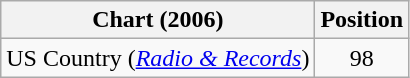<table class="wikitable">
<tr>
<th>Chart (2006)</th>
<th>Position</th>
</tr>
<tr>
<td>US Country (<em><a href='#'>Radio & Records</a></em>)</td>
<td align="center">98</td>
</tr>
</table>
